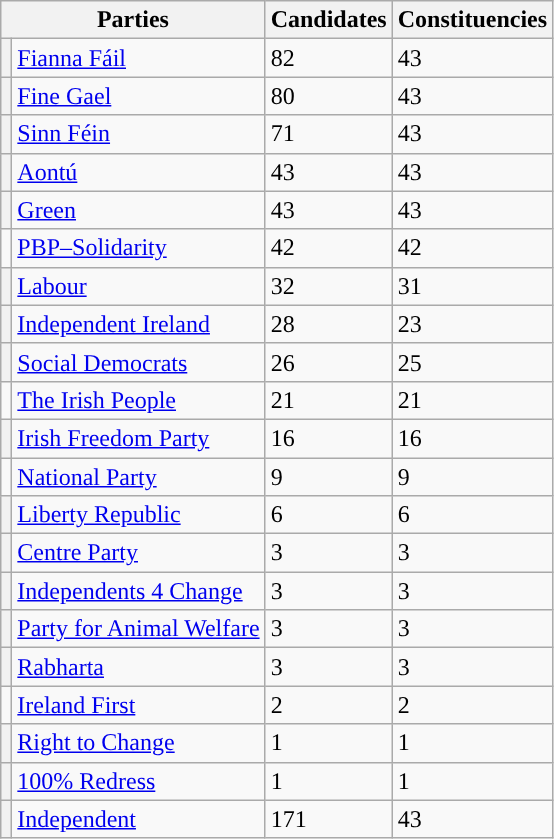<table class="wikitable sortable">
<tr>
<th colspan=2 class="unsortable">Parties</th>
<th>Candidates</th>
<th>Constituencies</th>
</tr>
<tr>
<th class="unsortable" style="background-color: "></th>
<td><a href='#'>Fianna Fáil</a></td>
<td>82</td>
<td>43</td>
</tr>
<tr>
<th class="unsortable" style="background-color: "></th>
<td><a href='#'>Fine Gael</a></td>
<td>80</td>
<td>43</td>
</tr>
<tr>
<th class="unsortable" style="background-color: "></th>
<td><a href='#'>Sinn Féin</a></td>
<td>71</td>
<td>43</td>
</tr>
<tr>
<th class="unsortable" style="background-color: "></th>
<td><a href='#'>Aontú</a></td>
<td>43</td>
<td>43</td>
</tr>
<tr>
<th class="unsortable" style="background-color: "></th>
<td><a href='#'>Green</a></td>
<td>43</td>
<td>43</td>
</tr>
<tr>
<td style="background:"></td>
<td><a href='#'>PBP–Solidarity</a></td>
<td>42</td>
<td>42</td>
</tr>
<tr>
<th class="unsortable" style="background-color: "></th>
<td><a href='#'>Labour</a></td>
<td>32</td>
<td>31</td>
</tr>
<tr>
<th class="unsortable" style="background-color: "></th>
<td><a href='#'>Independent Ireland</a></td>
<td>28</td>
<td>23</td>
</tr>
<tr>
<th class="unsortable" style="background-color: "></th>
<td><a href='#'>Social Democrats</a></td>
<td>26</td>
<td>25</td>
</tr>
<tr>
<td style="background-color: "></td>
<td><a href='#'>The Irish People</a></td>
<td>21</td>
<td>21</td>
</tr>
<tr>
<th class="unsortable" style="background-color: "></th>
<td><a href='#'>Irish Freedom Party</a></td>
<td>16</td>
<td>16</td>
</tr>
<tr>
<td style="background-color: "></td>
<td><a href='#'>National Party</a></td>
<td>9</td>
<td>9</td>
</tr>
<tr>
<th class="unsortable" style="background-color: "></th>
<td><a href='#'>Liberty Republic</a></td>
<td>6</td>
<td>6</td>
</tr>
<tr>
<th class="unsortable" style="background-color: "></th>
<td><a href='#'>Centre Party</a></td>
<td>3</td>
<td>3</td>
</tr>
<tr>
<th class="unsortable" style="background-color: "></th>
<td><a href='#'>Independents 4 Change</a></td>
<td>3</td>
<td>3</td>
</tr>
<tr>
<th class="unsortable" style="background-color: "></th>
<td><a href='#'>Party for Animal Welfare</a></td>
<td>3</td>
<td>3</td>
</tr>
<tr>
<th class="unsortable" style="background-color: "></th>
<td><a href='#'>Rabharta</a></td>
<td>3</td>
<td>3</td>
</tr>
<tr>
<td style="background-color: "></td>
<td><a href='#'>Ireland First</a></td>
<td>2</td>
<td>2</td>
</tr>
<tr>
<th class="unsortable" style="background-color: "></th>
<td><a href='#'>Right to Change</a></td>
<td>1</td>
<td>1</td>
</tr>
<tr>
<th class="unsortable" style="background-color: "></th>
<td><a href='#'>100% Redress</a></td>
<td>1</td>
<td>1</td>
</tr>
<tr>
<th class="unsortable" style="background-color: "></th>
<td><a href='#'>Independent</a></td>
<td>171</td>
<td>43</td>
</tr>
</table>
